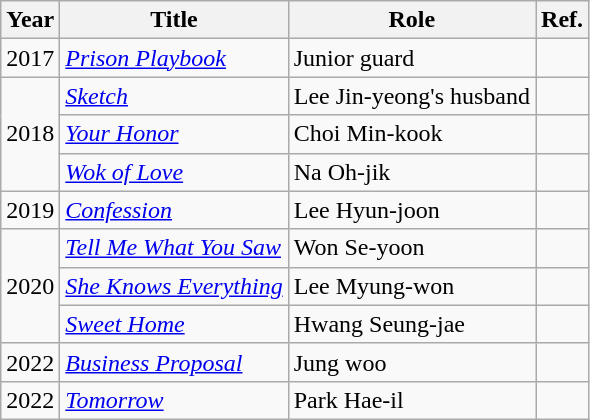<table class="wikitable">
<tr>
<th>Year</th>
<th>Title</th>
<th>Role</th>
<th>Ref.</th>
</tr>
<tr>
<td>2017</td>
<td><em><a href='#'>Prison Playbook</a></em></td>
<td>Junior guard</td>
<td></td>
</tr>
<tr>
<td rowspan="3">2018</td>
<td><em><a href='#'>Sketch</a></em></td>
<td>Lee Jin-yeong's husband</td>
<td></td>
</tr>
<tr>
<td><em><a href='#'>Your Honor</a></em></td>
<td>Choi Min-kook</td>
<td></td>
</tr>
<tr>
<td><em><a href='#'>Wok of Love</a></em></td>
<td>Na Oh-jik</td>
<td></td>
</tr>
<tr>
<td>2019</td>
<td><em><a href='#'>Confession</a></em></td>
<td>Lee Hyun-joon</td>
<td></td>
</tr>
<tr>
<td rowspan="3">2020</td>
<td><em><a href='#'>Tell Me What You Saw</a></em></td>
<td>Won Se-yoon</td>
<td></td>
</tr>
<tr>
<td><em><a href='#'>She Knows Everything</a></em></td>
<td>Lee Myung-won</td>
<td></td>
</tr>
<tr>
<td><em><a href='#'>Sweet Home</a></em></td>
<td>Hwang Seung-jae</td>
<td></td>
</tr>
<tr>
<td>2022</td>
<td><em><a href='#'>Business Proposal</a></em></td>
<td>Jung woo</td>
<td></td>
</tr>
<tr>
<td>2022</td>
<td><em><a href='#'>Tomorrow</a></em></td>
<td>Park Hae-il</td>
<td></td>
</tr>
</table>
